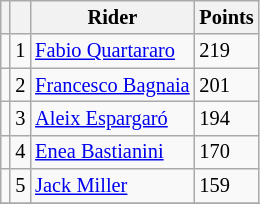<table class="wikitable" style="font-size: 85%;">
<tr>
<th></th>
<th></th>
<th>Rider</th>
<th>Points</th>
</tr>
<tr>
<td></td>
<td align=center>1</td>
<td> <a href='#'>Fabio Quartararo</a></td>
<td align=left>219</td>
</tr>
<tr>
<td></td>
<td align=center>2</td>
<td> <a href='#'>Francesco Bagnaia</a></td>
<td align=left>201</td>
</tr>
<tr>
<td></td>
<td align=center>3</td>
<td> <a href='#'>Aleix Espargaró</a></td>
<td align=left>194</td>
</tr>
<tr>
<td></td>
<td align=center>4</td>
<td> <a href='#'>Enea Bastianini</a></td>
<td align=left>170</td>
</tr>
<tr>
<td></td>
<td align=center>5</td>
<td> <a href='#'>Jack Miller</a></td>
<td align=left>159</td>
</tr>
<tr>
</tr>
</table>
